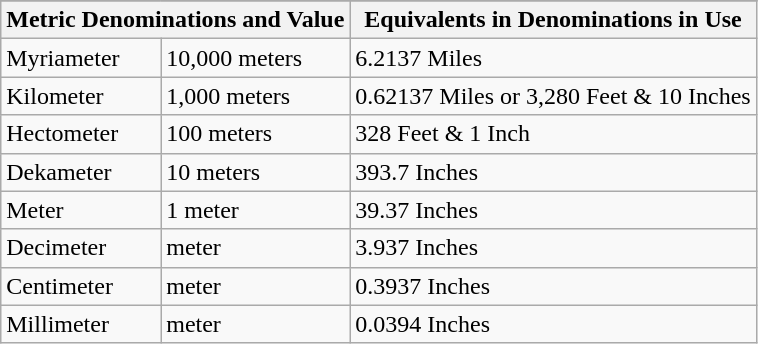<table class="wikitable">
<tr>
</tr>
<tr>
<th colspan="2">Metric Denominations and Value</th>
<th colspan="1">Equivalents in Denominations in Use</th>
</tr>
<tr>
<td>Myriameter</td>
<td>10,000 meters</td>
<td>6.2137 Miles</td>
</tr>
<tr>
<td>Kilometer</td>
<td>1,000 meters</td>
<td>0.62137 Miles or 3,280 Feet & 10 Inches</td>
</tr>
<tr>
<td>Hectometer</td>
<td>100 meters</td>
<td>328 Feet & 1 Inch</td>
</tr>
<tr>
<td>Dekameter</td>
<td>10 meters</td>
<td>393.7 Inches</td>
</tr>
<tr>
<td>Meter</td>
<td>1 meter</td>
<td>39.37 Inches</td>
</tr>
<tr>
<td>Decimeter</td>
<td> meter</td>
<td>3.937 Inches</td>
</tr>
<tr>
<td>Centimeter</td>
<td> meter</td>
<td>0.3937 Inches</td>
</tr>
<tr>
<td>Millimeter</td>
<td> meter</td>
<td>0.0394 Inches</td>
</tr>
</table>
